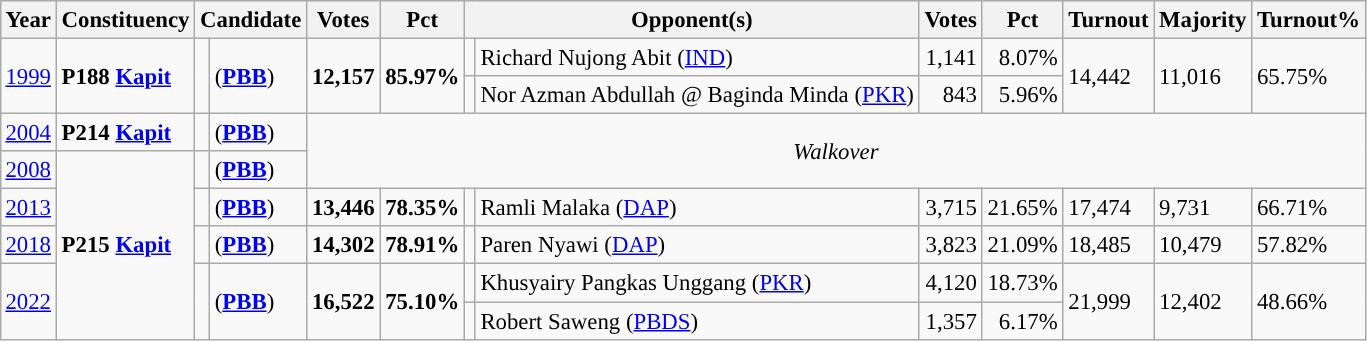<table class="wikitable" style="margin:0.5em ; font-size:95%">
<tr>
<th>Year</th>
<th>Constituency</th>
<th colspan=2>Candidate</th>
<th>Votes</th>
<th>Pct</th>
<th colspan=2>Opponent(s)</th>
<th>Votes</th>
<th>Pct</th>
<th>Turnout</th>
<th>Majority</th>
<th>Turnout%</th>
</tr>
<tr>
<td rowspan="2"><a href='#'>1999</a></td>
<td rowspan=2><strong>P188 <a href='#'>Kapit</a></strong></td>
<td rowspan="2" ></td>
<td rowspan="2"> (<a href='#'><strong>PBB</strong></a>)</td>
<td rowspan="2" align="right"><strong>12,157</strong></td>
<td rowspan="2" align="right"><strong>85.97%</strong></td>
<td></td>
<td>Richard Nujong Abit (<a href='#'>IND</a>)</td>
<td align="right">1,141</td>
<td align="right">8.07%</td>
<td rowspan="2">14,442</td>
<td rowspan="2">11,016</td>
<td rowspan="2">65.75%</td>
</tr>
<tr>
<td></td>
<td>Nor Azman Abdullah @ Baginda Minda (<a href='#'>PKR</a>)</td>
<td align="right">843</td>
<td align="right">5.96%</td>
</tr>
<tr>
<td><a href='#'>2004</a></td>
<td><strong>P214 <a href='#'>Kapit</a></strong></td>
<td></td>
<td> (<a href='#'><strong>PBB</strong></a>)</td>
<td colspan="9" rowspan="2" align="middle"><em>Walkover</em></td>
</tr>
<tr>
<td><a href='#'>2008</a></td>
<td rowspan=5><strong>P215 <a href='#'>Kapit</a></strong></td>
<td></td>
<td> (<a href='#'><strong>PBB</strong></a>)</td>
</tr>
<tr>
<td><a href='#'>2013</a></td>
<td></td>
<td> (<a href='#'><strong>PBB</strong></a>)</td>
<td align="right"><strong>13,446</strong></td>
<td align="right"><strong>78.35%</strong></td>
<td></td>
<td>Ramli Malaka (<a href='#'>DAP</a>)</td>
<td align="right">3,715</td>
<td align="right">21.65%</td>
<td>17,474</td>
<td>9,731</td>
<td>66.71%</td>
</tr>
<tr>
<td><a href='#'>2018</a></td>
<td></td>
<td> (<a href='#'><strong>PBB</strong></a>)</td>
<td align="right"><strong>14,302</strong></td>
<td align="right"><strong>78.91%</strong></td>
<td></td>
<td>Paren Nyawi (<a href='#'>DAP</a>)</td>
<td align="right">3,823</td>
<td align="right">21.09%</td>
<td>18,485</td>
<td>10,479</td>
<td>57.82%</td>
</tr>
<tr>
<td rowspan="2"><a href='#'>2022</a></td>
<td rowspan="2" ></td>
<td rowspan="2"> (<a href='#'><strong>PBB</strong></a>)</td>
<td rowspan="2" align="right"><strong>16,522</strong></td>
<td rowspan="2" align="right"><strong>75.10%</strong></td>
<td></td>
<td>Khusyairy Pangkas Unggang (<a href='#'>PKR</a>)</td>
<td align="right">4,120</td>
<td align="right">18.73%</td>
<td rowspan="2">21,999</td>
<td rowspan="2">12,402</td>
<td rowspan="2">48.66%</td>
</tr>
<tr>
<td></td>
<td>Robert Saweng (<a href='#'>PBDS</a>)</td>
<td align="right">1,357</td>
<td align="right">6.17%</td>
</tr>
</table>
